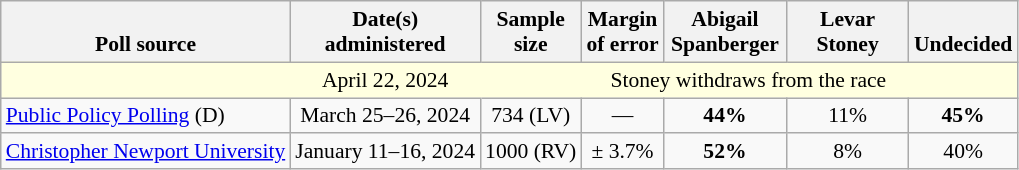<table class="wikitable" style="font-size:90%;text-align:center;">
<tr valign=bottom>
<th>Poll source</th>
<th>Date(s)<br>administered</th>
<th>Sample<br>size</th>
<th>Margin<br>of error</th>
<th style="width:75px;">Abigail<br>Spanberger</th>
<th style="width:75px;">Levar<br>Stoney</th>
<th>Undecided</th>
</tr>
<tr style="background:lightyellow;">
<td style="border-right-style:hidden; background:lightyellow;"></td>
<td style="border-right-style:hidden; ">April 22, 2024</td>
<td colspan="7">Stoney withdraws from the race</td>
</tr>
<tr>
<td style="text-align:left;"><a href='#'>Public Policy Polling</a> (D)</td>
<td>March 25–26, 2024</td>
<td>734 (LV)</td>
<td>—</td>
<td><strong>44%</strong></td>
<td>11%</td>
<td><strong>45%</strong></td>
</tr>
<tr>
<td style="text-align:left;"><a href='#'>Christopher Newport University</a></td>
<td>January 11–16, 2024</td>
<td>1000 (RV)</td>
<td>± 3.7%</td>
<td><strong>52%</strong></td>
<td>8%</td>
<td>40%</td>
</tr>
</table>
